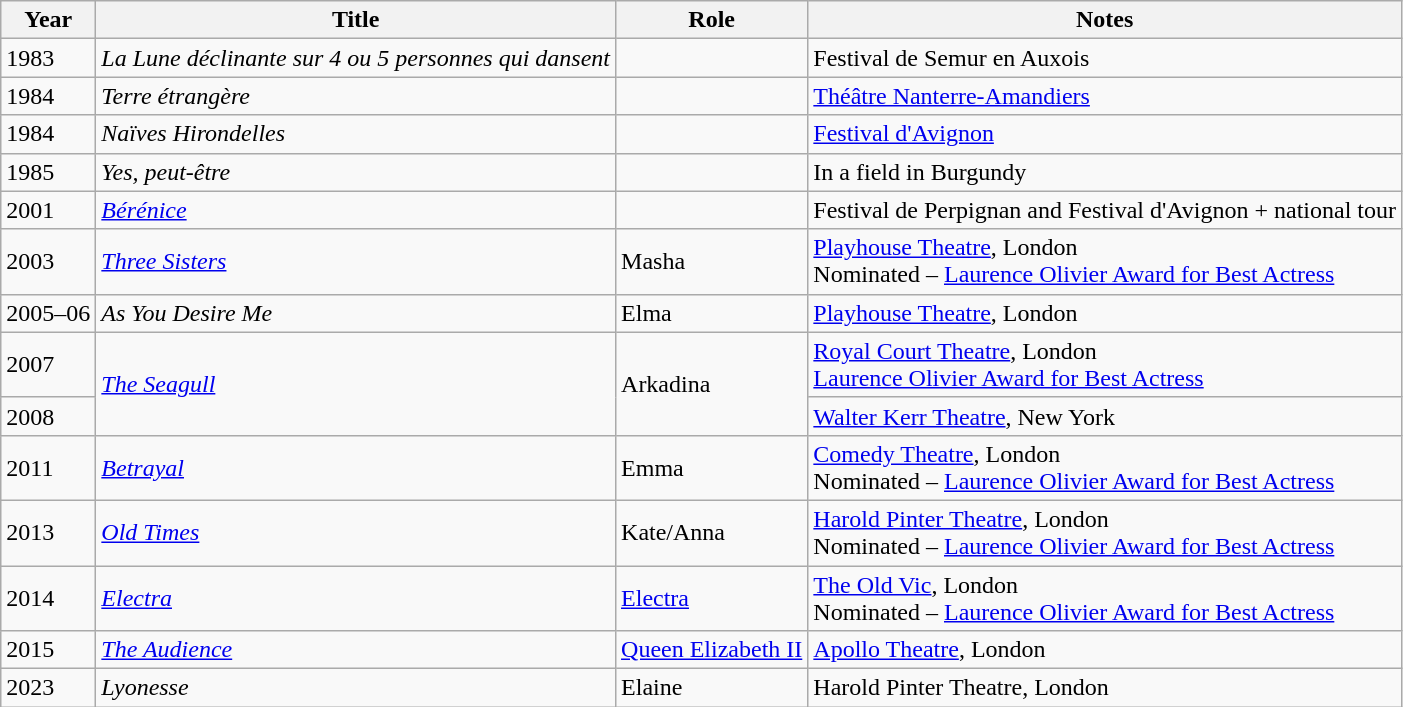<table class="wikitable sortable">
<tr>
<th>Year</th>
<th>Title</th>
<th>Role</th>
<th class="unsortable">Notes</th>
</tr>
<tr>
<td>1983</td>
<td><em>La Lune déclinante sur 4 ou 5 personnes qui dansent</em></td>
<td></td>
<td>Festival de Semur en Auxois</td>
</tr>
<tr>
<td>1984</td>
<td><em>Terre étrangère</em></td>
<td></td>
<td><a href='#'>Théâtre Nanterre-Amandiers</a></td>
</tr>
<tr>
<td>1984</td>
<td><em>Naïves Hirondelles</em></td>
<td></td>
<td><a href='#'>Festival d'Avignon</a></td>
</tr>
<tr>
<td>1985</td>
<td><em>Yes, peut-être</em></td>
<td></td>
<td>In a field in Burgundy</td>
</tr>
<tr>
<td>2001</td>
<td><em><a href='#'>Bérénice</a> </em></td>
<td></td>
<td>Festival de Perpignan and Festival d'Avignon + national tour</td>
</tr>
<tr>
<td>2003</td>
<td><em><a href='#'>Three Sisters</a></em></td>
<td>Masha</td>
<td><a href='#'>Playhouse Theatre</a>, London<br>Nominated – <a href='#'>Laurence Olivier Award for Best Actress</a></td>
</tr>
<tr>
<td>2005–06</td>
<td><em>As You Desire Me</em></td>
<td>Elma</td>
<td><a href='#'>Playhouse Theatre</a>, London</td>
</tr>
<tr>
<td>2007</td>
<td rowspan=2><em><a href='#'>The Seagull</a></em></td>
<td rowspan=2>Arkadina</td>
<td><a href='#'>Royal Court Theatre</a>, London<br><a href='#'>Laurence Olivier Award for Best Actress</a></td>
</tr>
<tr>
<td>2008</td>
<td><a href='#'>Walter Kerr Theatre</a>, New York</td>
</tr>
<tr>
<td>2011</td>
<td><em><a href='#'>Betrayal</a></em></td>
<td>Emma</td>
<td><a href='#'>Comedy Theatre</a>, London<br>Nominated – <a href='#'>Laurence Olivier Award for Best Actress</a></td>
</tr>
<tr>
<td>2013</td>
<td><em><a href='#'>Old Times</a></em></td>
<td>Kate/Anna</td>
<td><a href='#'>Harold Pinter Theatre</a>, London<br>Nominated – <a href='#'>Laurence Olivier Award for Best Actress</a></td>
</tr>
<tr>
<td>2014</td>
<td><em><a href='#'>Electra</a></em></td>
<td><a href='#'>Electra</a></td>
<td><a href='#'>The Old Vic</a>, London<br>Nominated – <a href='#'>Laurence Olivier Award for Best Actress</a></td>
</tr>
<tr>
<td>2015</td>
<td><em><a href='#'>The Audience</a></em></td>
<td><a href='#'>Queen Elizabeth II</a></td>
<td><a href='#'>Apollo Theatre</a>, London</td>
</tr>
<tr>
<td>2023</td>
<td><em>Lyonesse</em></td>
<td>Elaine</td>
<td>Harold Pinter Theatre, London</td>
</tr>
</table>
